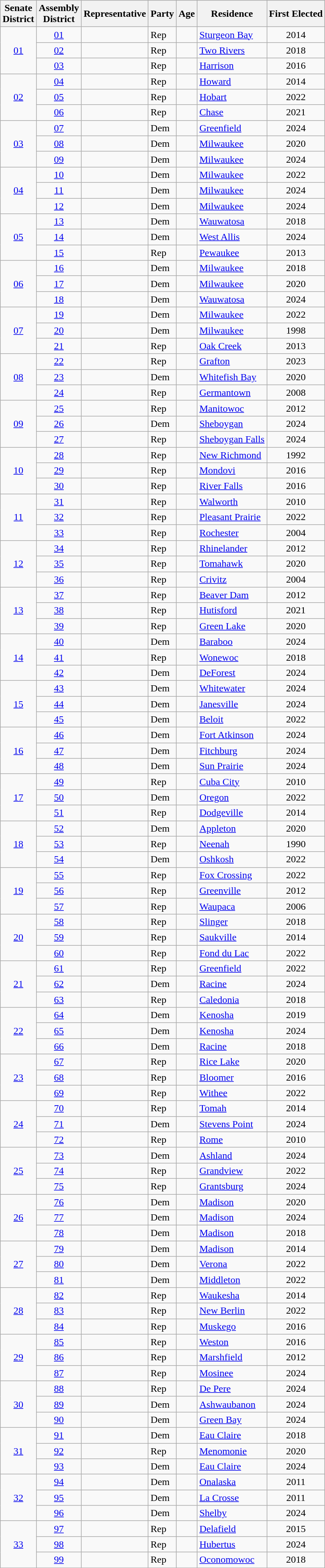<table class="wikitable sortable">
<tr>
<th>Senate<br>District</th>
<th>Assembly<br>District</th>
<th>Representative</th>
<th>Party</th>
<th>Age</th>
<th>Residence</th>
<th>First Elected</th>
</tr>
<tr>
<td align="center" rowspan="3"><a href='#'>01</a></td>
<td align="center"><a href='#'>01</a></td>
<td></td>
<td>Rep</td>
<td align="center"></td>
<td><a href='#'>Sturgeon Bay</a></td>
<td align="center">2014</td>
</tr>
<tr>
<td align="center"><a href='#'>02</a></td>
<td></td>
<td>Rep</td>
<td align="center"></td>
<td><a href='#'>Two Rivers</a></td>
<td align="center">2018</td>
</tr>
<tr>
<td align="center"><a href='#'>03</a></td>
<td></td>
<td>Rep</td>
<td align="center"></td>
<td><a href='#'>Harrison</a></td>
<td align="center">2016</td>
</tr>
<tr>
<td align="center" rowspan="3"><a href='#'>02</a></td>
<td align="center"><a href='#'>04</a></td>
<td></td>
<td>Rep</td>
<td align="center"></td>
<td><a href='#'>Howard</a></td>
<td align="center">2014</td>
</tr>
<tr>
<td align="center"><a href='#'>05</a></td>
<td></td>
<td>Rep</td>
<td align="center"></td>
<td><a href='#'>Hobart</a></td>
<td align="center">2022</td>
</tr>
<tr>
<td align="center"><a href='#'>06</a></td>
<td></td>
<td>Rep</td>
<td align="center"></td>
<td><a href='#'>Chase</a></td>
<td align="center">2021</td>
</tr>
<tr>
<td align="center" rowspan="3"><a href='#'>03</a></td>
<td align="center"><a href='#'>07</a></td>
<td></td>
<td>Dem</td>
<td align="center"></td>
<td><a href='#'>Greenfield</a></td>
<td align="center">2024</td>
</tr>
<tr>
<td align="center"><a href='#'>08</a></td>
<td></td>
<td>Dem</td>
<td align="center"></td>
<td><a href='#'>Milwaukee</a></td>
<td align="center">2020</td>
</tr>
<tr>
<td align="center"><a href='#'>09</a></td>
<td></td>
<td>Dem</td>
<td align="center"></td>
<td><a href='#'>Milwaukee</a></td>
<td align="center">2024</td>
</tr>
<tr>
<td align="center" rowspan="3"><a href='#'>04</a></td>
<td align="center"><a href='#'>10</a></td>
<td></td>
<td>Dem</td>
<td align="center"></td>
<td><a href='#'>Milwaukee</a></td>
<td align="center">2022</td>
</tr>
<tr>
<td align="center"><a href='#'>11</a></td>
<td></td>
<td>Dem</td>
<td align="center"></td>
<td><a href='#'>Milwaukee</a></td>
<td align="center">2024</td>
</tr>
<tr>
<td align="center"><a href='#'>12</a></td>
<td></td>
<td>Dem</td>
<td align="center"></td>
<td><a href='#'>Milwaukee</a></td>
<td align="center">2024</td>
</tr>
<tr>
<td align="center" rowspan="3"><a href='#'>05</a></td>
<td align="center"><a href='#'>13</a></td>
<td></td>
<td>Dem</td>
<td align="center"></td>
<td><a href='#'>Wauwatosa</a></td>
<td align="center">2018</td>
</tr>
<tr>
<td align="center"><a href='#'>14</a></td>
<td></td>
<td>Dem</td>
<td align="center"></td>
<td><a href='#'>West Allis</a></td>
<td align="center">2024</td>
</tr>
<tr>
<td align="center"><a href='#'>15</a></td>
<td></td>
<td>Rep</td>
<td align="center"></td>
<td><a href='#'>Pewaukee</a></td>
<td align="center">2013</td>
</tr>
<tr>
<td align="center" rowspan="3"><a href='#'>06</a></td>
<td align="center"><a href='#'>16</a></td>
<td></td>
<td>Dem</td>
<td align="center"></td>
<td><a href='#'>Milwaukee</a></td>
<td align="center">2018</td>
</tr>
<tr>
<td align="center"><a href='#'>17</a></td>
<td></td>
<td>Dem</td>
<td align="center"></td>
<td><a href='#'>Milwaukee</a></td>
<td align="center">2020</td>
</tr>
<tr>
<td align="center"><a href='#'>18</a></td>
<td></td>
<td>Dem</td>
<td align="center"></td>
<td><a href='#'>Wauwatosa</a></td>
<td align="center">2024</td>
</tr>
<tr>
<td align="center" rowspan="3"><a href='#'>07</a></td>
<td align="center"><a href='#'>19</a></td>
<td></td>
<td>Dem</td>
<td align="center"></td>
<td><a href='#'>Milwaukee</a></td>
<td align="center">2022</td>
</tr>
<tr>
<td align="center"><a href='#'>20</a></td>
<td></td>
<td>Dem</td>
<td align="center"></td>
<td><a href='#'>Milwaukee</a></td>
<td align="center">1998</td>
</tr>
<tr>
<td align="center"><a href='#'>21</a></td>
<td></td>
<td>Rep</td>
<td align="center"></td>
<td><a href='#'>Oak Creek</a></td>
<td align="center">2013</td>
</tr>
<tr>
<td align="center" rowspan="3"><a href='#'>08</a></td>
<td align="center"><a href='#'>22</a></td>
<td></td>
<td>Rep</td>
<td align="center"></td>
<td><a href='#'>Grafton</a></td>
<td align="center">2023</td>
</tr>
<tr>
<td align="center"><a href='#'>23</a></td>
<td></td>
<td>Dem</td>
<td align="center"></td>
<td><a href='#'>Whitefish Bay</a></td>
<td align="center">2020</td>
</tr>
<tr>
<td align="center"><a href='#'>24</a></td>
<td></td>
<td>Rep</td>
<td align="center"></td>
<td><a href='#'>Germantown</a></td>
<td align="center">2008</td>
</tr>
<tr>
<td align="center" rowspan="3"><a href='#'>09</a></td>
<td align="center"><a href='#'>25</a></td>
<td></td>
<td>Rep</td>
<td align="center"></td>
<td><a href='#'>Manitowoc</a></td>
<td align="center">2012</td>
</tr>
<tr>
<td align="center"><a href='#'>26</a></td>
<td></td>
<td>Dem</td>
<td align="center"></td>
<td><a href='#'>Sheboygan</a></td>
<td align="center">2024</td>
</tr>
<tr>
<td align="center"><a href='#'>27</a></td>
<td></td>
<td>Rep</td>
<td align="center"></td>
<td><a href='#'>Sheboygan Falls</a></td>
<td align="center">2024</td>
</tr>
<tr>
<td align="center" rowspan="3"><a href='#'>10</a></td>
<td align="center"><a href='#'>28</a></td>
<td></td>
<td>Rep</td>
<td align="center"></td>
<td><a href='#'>New Richmond</a></td>
<td align="center">1992</td>
</tr>
<tr>
<td align="center"><a href='#'>29</a></td>
<td></td>
<td>Rep</td>
<td align="center"></td>
<td><a href='#'>Mondovi</a></td>
<td align="center">2016</td>
</tr>
<tr>
<td align="center"><a href='#'>30</a></td>
<td></td>
<td>Rep</td>
<td align="center"></td>
<td><a href='#'>River Falls</a></td>
<td align="center">2016</td>
</tr>
<tr>
<td align="center" rowspan="3"><a href='#'>11</a></td>
<td align="center"><a href='#'>31</a></td>
<td></td>
<td>Rep</td>
<td align="center"></td>
<td><a href='#'>Walworth</a></td>
<td align="center">2010</td>
</tr>
<tr>
<td align="center"><a href='#'>32</a></td>
<td></td>
<td>Rep</td>
<td align="center"></td>
<td><a href='#'>Pleasant Prairie</a></td>
<td align="center">2022</td>
</tr>
<tr>
<td align="center"><a href='#'>33</a></td>
<td></td>
<td>Rep</td>
<td align="center"></td>
<td><a href='#'>Rochester</a></td>
<td align="center">2004</td>
</tr>
<tr>
<td align="center" rowspan="3"><a href='#'>12</a></td>
<td align="center"><a href='#'>34</a></td>
<td></td>
<td>Rep</td>
<td align="center"></td>
<td><a href='#'>Rhinelander</a></td>
<td align="center">2012</td>
</tr>
<tr>
<td align="center"><a href='#'>35</a></td>
<td></td>
<td>Rep</td>
<td align="center"></td>
<td><a href='#'>Tomahawk</a></td>
<td align="center">2020</td>
</tr>
<tr>
<td align="center"><a href='#'>36</a></td>
<td></td>
<td>Rep</td>
<td align="center"></td>
<td><a href='#'>Crivitz</a></td>
<td align="center">2004</td>
</tr>
<tr>
<td align="center" rowspan="3"><a href='#'>13</a></td>
<td align="center"><a href='#'>37</a></td>
<td></td>
<td>Rep</td>
<td align="center"></td>
<td><a href='#'>Beaver Dam</a></td>
<td align="center">2012</td>
</tr>
<tr>
<td align="center"><a href='#'>38</a></td>
<td></td>
<td>Rep</td>
<td align="center"></td>
<td><a href='#'>Hutisford</a></td>
<td align="center">2021</td>
</tr>
<tr>
<td align="center"><a href='#'>39</a></td>
<td></td>
<td>Rep</td>
<td align="center"></td>
<td><a href='#'>Green Lake</a></td>
<td align="center">2020</td>
</tr>
<tr>
<td align="center" rowspan="3"><a href='#'>14</a></td>
<td align="center"><a href='#'>40</a></td>
<td></td>
<td>Dem</td>
<td align="center"></td>
<td><a href='#'>Baraboo</a></td>
<td align="center">2024</td>
</tr>
<tr>
<td align="center"><a href='#'>41</a></td>
<td></td>
<td>Rep</td>
<td align="center"></td>
<td><a href='#'>Wonewoc</a></td>
<td align="center">2018</td>
</tr>
<tr>
<td align="center"><a href='#'>42</a></td>
<td></td>
<td>Dem</td>
<td align="center"></td>
<td><a href='#'>DeForest</a></td>
<td align="center">2024</td>
</tr>
<tr>
<td align="center" rowspan="3"><a href='#'>15</a></td>
<td align="center"><a href='#'>43</a></td>
<td></td>
<td>Dem</td>
<td align="center"></td>
<td><a href='#'>Whitewater</a></td>
<td align="center">2024</td>
</tr>
<tr>
<td align="center"><a href='#'>44</a></td>
<td></td>
<td>Dem</td>
<td align="center"></td>
<td><a href='#'>Janesville</a></td>
<td align="center">2024</td>
</tr>
<tr>
<td align="center"><a href='#'>45</a></td>
<td></td>
<td>Dem</td>
<td align="center"></td>
<td><a href='#'>Beloit</a></td>
<td align="center">2022</td>
</tr>
<tr>
<td align="center" rowspan="3"><a href='#'>16</a></td>
<td align="center"><a href='#'>46</a></td>
<td></td>
<td>Dem</td>
<td align="center"></td>
<td><a href='#'>Fort Atkinson</a></td>
<td align="center">2024</td>
</tr>
<tr>
<td align="center"><a href='#'>47</a></td>
<td></td>
<td>Dem</td>
<td align="center"></td>
<td><a href='#'>Fitchburg</a></td>
<td align="center">2024</td>
</tr>
<tr>
<td align="center"><a href='#'>48</a></td>
<td></td>
<td>Dem</td>
<td align="center"></td>
<td><a href='#'>Sun Prairie</a></td>
<td align="center">2024</td>
</tr>
<tr>
<td align="center" rowspan="3"><a href='#'>17</a></td>
<td align="center"><a href='#'>49</a></td>
<td></td>
<td>Rep</td>
<td align="center"></td>
<td><a href='#'>Cuba City</a></td>
<td align="center">2010</td>
</tr>
<tr>
<td align="center"><a href='#'>50</a></td>
<td></td>
<td>Dem</td>
<td align="center"></td>
<td><a href='#'>Oregon</a></td>
<td align="center">2022</td>
</tr>
<tr>
<td align="center"><a href='#'>51</a></td>
<td></td>
<td>Rep</td>
<td align="center"></td>
<td><a href='#'>Dodgeville</a></td>
<td align="center">2014</td>
</tr>
<tr>
<td align="center" rowspan="3"><a href='#'>18</a></td>
<td align="center"><a href='#'>52</a></td>
<td></td>
<td>Dem</td>
<td align="center"></td>
<td><a href='#'>Appleton</a></td>
<td align="center">2020</td>
</tr>
<tr>
<td align="center"><a href='#'>53</a></td>
<td></td>
<td>Rep</td>
<td align="center"></td>
<td><a href='#'>Neenah</a></td>
<td align="center">1990</td>
</tr>
<tr>
<td align="center"><a href='#'>54</a></td>
<td></td>
<td>Dem</td>
<td align="center"></td>
<td><a href='#'>Oshkosh</a></td>
<td align="center">2022</td>
</tr>
<tr>
<td align="center" rowspan="3"><a href='#'>19</a></td>
<td align="center"><a href='#'>55</a></td>
<td></td>
<td>Rep</td>
<td align="center"></td>
<td><a href='#'>Fox Crossing</a></td>
<td align="center">2022</td>
</tr>
<tr>
<td align="center"><a href='#'>56</a></td>
<td></td>
<td>Rep</td>
<td align="center"></td>
<td><a href='#'>Greenville</a></td>
<td align="center">2012</td>
</tr>
<tr>
<td align="center"><a href='#'>57</a></td>
<td></td>
<td>Rep</td>
<td align="center"></td>
<td><a href='#'>Waupaca</a></td>
<td align="center">2006</td>
</tr>
<tr>
<td align="center" rowspan="3"><a href='#'>20</a></td>
<td align="center"><a href='#'>58</a></td>
<td></td>
<td>Rep</td>
<td align="center"></td>
<td><a href='#'>Slinger</a></td>
<td align="center">2018</td>
</tr>
<tr>
<td align="center"><a href='#'>59</a></td>
<td></td>
<td>Rep</td>
<td align="center"></td>
<td><a href='#'>Saukville</a></td>
<td align="center">2014</td>
</tr>
<tr>
<td align="center"><a href='#'>60</a></td>
<td></td>
<td>Rep</td>
<td align="center"></td>
<td><a href='#'>Fond du Lac</a></td>
<td align="center">2022</td>
</tr>
<tr>
<td align="center" rowspan="3"><a href='#'>21</a></td>
<td align="center"><a href='#'>61</a></td>
<td></td>
<td>Rep</td>
<td align="center"></td>
<td><a href='#'>Greenfield</a></td>
<td align="center">2022</td>
</tr>
<tr>
<td align="center"><a href='#'>62</a></td>
<td></td>
<td>Dem</td>
<td align="center"></td>
<td><a href='#'>Racine</a></td>
<td align="center">2024</td>
</tr>
<tr>
<td align="center"><a href='#'>63</a></td>
<td></td>
<td>Rep</td>
<td align="center"></td>
<td><a href='#'>Caledonia</a></td>
<td align="center">2018</td>
</tr>
<tr>
<td align="center" rowspan="3"><a href='#'>22</a></td>
<td align="center"><a href='#'>64</a></td>
<td></td>
<td>Dem</td>
<td align="center"></td>
<td><a href='#'>Kenosha</a></td>
<td align="center">2019</td>
</tr>
<tr>
<td align="center"><a href='#'>65</a></td>
<td></td>
<td>Dem</td>
<td align="center"></td>
<td><a href='#'>Kenosha</a></td>
<td align="center">2024</td>
</tr>
<tr>
<td align="center"><a href='#'>66</a></td>
<td></td>
<td>Dem</td>
<td align="center"></td>
<td><a href='#'>Racine</a></td>
<td align="center">2018</td>
</tr>
<tr>
<td align="center" rowspan="3"><a href='#'>23</a></td>
<td align="center"><a href='#'>67</a></td>
<td></td>
<td>Rep</td>
<td align="center"></td>
<td><a href='#'>Rice Lake</a></td>
<td align="center">2020</td>
</tr>
<tr>
<td align="center"><a href='#'>68</a></td>
<td></td>
<td>Rep</td>
<td align="center"></td>
<td><a href='#'>Bloomer</a></td>
<td align="center">2016</td>
</tr>
<tr>
<td align="center"><a href='#'>69</a></td>
<td></td>
<td>Rep</td>
<td align="center"></td>
<td><a href='#'>Withee</a></td>
<td align="center">2022</td>
</tr>
<tr>
<td align="center" rowspan="3"><a href='#'>24</a></td>
<td align="center"><a href='#'>70</a></td>
<td></td>
<td>Rep</td>
<td align="center"></td>
<td><a href='#'>Tomah</a></td>
<td align="center">2014</td>
</tr>
<tr>
<td align="center"><a href='#'>71</a></td>
<td></td>
<td>Dem</td>
<td align="center"></td>
<td><a href='#'>Stevens Point</a></td>
<td align="center">2024</td>
</tr>
<tr>
<td align="center"><a href='#'>72</a></td>
<td></td>
<td>Rep</td>
<td align="center"></td>
<td><a href='#'>Rome</a></td>
<td align="center">2010</td>
</tr>
<tr>
<td align="center" rowspan="3"><a href='#'>25</a></td>
<td align="center"><a href='#'>73</a></td>
<td></td>
<td>Dem</td>
<td align="center"></td>
<td><a href='#'>Ashland</a></td>
<td align="center">2024</td>
</tr>
<tr>
<td align="center"><a href='#'>74</a></td>
<td></td>
<td>Rep</td>
<td align="center"></td>
<td><a href='#'>Grandview</a></td>
<td align="center">2022</td>
</tr>
<tr>
<td align="center"><a href='#'>75</a></td>
<td></td>
<td>Rep</td>
<td align="center"></td>
<td><a href='#'>Grantsburg</a></td>
<td align="center">2024</td>
</tr>
<tr>
<td align="center" rowspan="3"><a href='#'>26</a></td>
<td align="center"><a href='#'>76</a></td>
<td></td>
<td>Dem</td>
<td align="center"></td>
<td><a href='#'>Madison</a></td>
<td align="center">2020</td>
</tr>
<tr>
<td align="center"><a href='#'>77</a></td>
<td></td>
<td>Dem</td>
<td align="center"></td>
<td><a href='#'>Madison</a></td>
<td align="center">2024</td>
</tr>
<tr>
<td align="center"><a href='#'>78</a></td>
<td></td>
<td>Dem</td>
<td align="center"></td>
<td><a href='#'>Madison</a></td>
<td align="center">2018</td>
</tr>
<tr>
<td align="center" rowspan="3"><a href='#'>27</a></td>
<td align="center"><a href='#'>79</a></td>
<td></td>
<td>Dem</td>
<td align="center"></td>
<td><a href='#'>Madison</a></td>
<td align="center">2014</td>
</tr>
<tr>
<td align="center"><a href='#'>80</a></td>
<td></td>
<td>Dem</td>
<td align="center"></td>
<td><a href='#'>Verona</a></td>
<td align="center">2022</td>
</tr>
<tr>
<td align="center"><a href='#'>81</a></td>
<td></td>
<td>Dem</td>
<td align="center"></td>
<td><a href='#'>Middleton</a></td>
<td align="center">2022</td>
</tr>
<tr>
<td align="center" rowspan="3"><a href='#'>28</a></td>
<td align="center"><a href='#'>82</a></td>
<td></td>
<td>Rep</td>
<td align="center"></td>
<td><a href='#'>Waukesha</a></td>
<td align="center">2014</td>
</tr>
<tr>
<td align="center"><a href='#'>83</a></td>
<td></td>
<td>Rep</td>
<td align="center"></td>
<td><a href='#'>New Berlin</a></td>
<td align="center">2022</td>
</tr>
<tr>
<td align="center"><a href='#'>84</a></td>
<td></td>
<td>Rep</td>
<td align="center"></td>
<td><a href='#'>Muskego</a></td>
<td align="center">2016</td>
</tr>
<tr>
<td align="center" rowspan="3"><a href='#'>29</a></td>
<td align="center"><a href='#'>85</a></td>
<td></td>
<td>Rep</td>
<td align="center"></td>
<td><a href='#'>Weston</a></td>
<td align="center">2016</td>
</tr>
<tr>
<td align="center"><a href='#'>86</a></td>
<td></td>
<td>Rep</td>
<td align="center"></td>
<td><a href='#'>Marshfield</a></td>
<td align="center">2012</td>
</tr>
<tr>
<td align="center"><a href='#'>87</a></td>
<td></td>
<td>Rep</td>
<td align="center"></td>
<td><a href='#'>Mosinee</a></td>
<td align="center">2024</td>
</tr>
<tr>
<td align="center" rowspan="3"><a href='#'>30</a></td>
<td align="center"><a href='#'>88</a></td>
<td></td>
<td>Rep</td>
<td align="center"></td>
<td><a href='#'>De Pere</a></td>
<td align="center">2024</td>
</tr>
<tr>
<td align="center"><a href='#'>89</a></td>
<td></td>
<td>Dem</td>
<td align="center"></td>
<td><a href='#'>Ashwaubanon</a></td>
<td align="center">2024</td>
</tr>
<tr>
<td align="center"><a href='#'>90</a></td>
<td></td>
<td>Dem</td>
<td align="center"></td>
<td><a href='#'>Green Bay</a></td>
<td align="center">2024</td>
</tr>
<tr>
<td align="center" rowspan="3"><a href='#'>31</a></td>
<td align="center"><a href='#'>91</a></td>
<td></td>
<td>Dem</td>
<td align="center"></td>
<td><a href='#'>Eau Claire</a></td>
<td align="center">2018</td>
</tr>
<tr>
<td align="center"><a href='#'>92</a></td>
<td></td>
<td>Rep</td>
<td align="center"></td>
<td><a href='#'>Menomonie</a></td>
<td align="center">2020</td>
</tr>
<tr>
<td align="center"><a href='#'>93</a></td>
<td></td>
<td>Dem</td>
<td align="center"></td>
<td><a href='#'>Eau Claire</a></td>
<td align="center">2024</td>
</tr>
<tr>
<td align="center" rowspan="3"><a href='#'>32</a></td>
<td align="center"><a href='#'>94</a></td>
<td></td>
<td>Dem</td>
<td align="center"></td>
<td><a href='#'>Onalaska</a></td>
<td align="center">2011</td>
</tr>
<tr>
<td align="center"><a href='#'>95</a></td>
<td></td>
<td>Dem</td>
<td align="center"></td>
<td><a href='#'>La Crosse</a></td>
<td align="center">2011</td>
</tr>
<tr>
<td align="center"><a href='#'>96</a></td>
<td></td>
<td>Dem</td>
<td align="center"></td>
<td><a href='#'>Shelby</a></td>
<td align="center">2024</td>
</tr>
<tr>
<td align="center" rowspan="3"><a href='#'>33</a></td>
<td align="center"><a href='#'>97</a></td>
<td></td>
<td>Rep</td>
<td align="center"></td>
<td><a href='#'>Delafield</a></td>
<td align="center">2015</td>
</tr>
<tr>
<td align="center"><a href='#'>98</a></td>
<td></td>
<td>Rep</td>
<td align="center"></td>
<td><a href='#'>Hubertus</a></td>
<td align="center">2024</td>
</tr>
<tr>
<td align="center"><a href='#'>99</a></td>
<td></td>
<td>Rep</td>
<td align="center"></td>
<td><a href='#'>Oconomowoc</a></td>
<td align="center">2018</td>
</tr>
</table>
